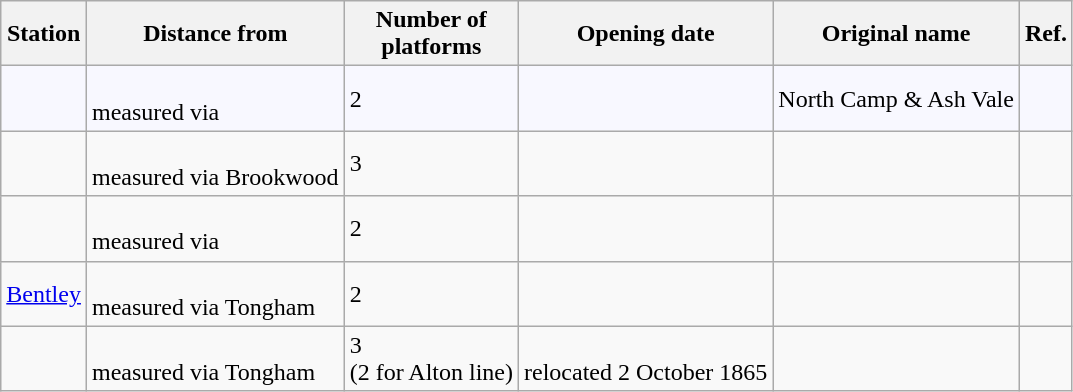<table class="wikitable sortable collapsible">
<tr>
<th scope="col">Station</th>
<th scope="col">Distance from </th>
<th scope="col">Number of<br>platforms</th>
<th scope="col">Opening date</th>
<th scope="col" class="unsortable">Original name</th>
<th scope="col" class="unsortable">Ref.</th>
</tr>
<tr style="background:#F8F8FF">
<td></td>
<td><br>measured via </td>
<td>2</td>
<td></td>
<td>North Camp & Ash Vale</td>
<td></td>
</tr>
<tr>
<td></td>
<td><br>measured via Brookwood</td>
<td>3</td>
<td></td>
<td></td>
<td></td>
</tr>
<tr>
<td></td>
<td><br>measured via </td>
<td>2</td>
<td></td>
<td></td>
<td></td>
</tr>
<tr>
<td><a href='#'>Bentley</a></td>
<td><br>measured via Tongham</td>
<td>2</td>
<td></td>
<td></td>
<td></td>
</tr>
<tr>
<td></td>
<td><br>measured via Tongham</td>
<td>3<br>(2 for Alton line)</td>
<td><br>relocated 2 October 1865</td>
<td></td>
<td></td>
</tr>
</table>
